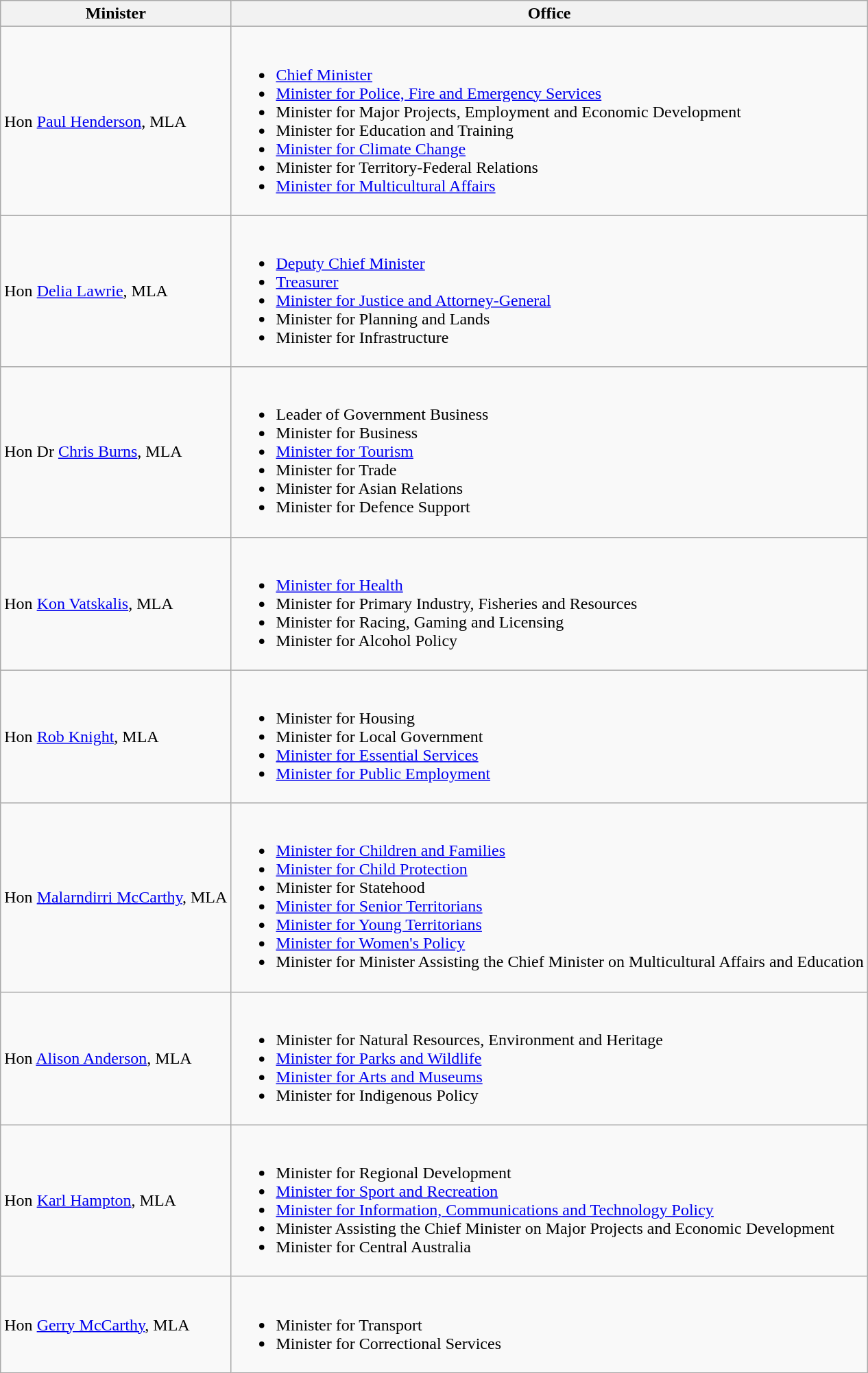<table class="wikitable">
<tr>
<th>Minister</th>
<th>Office</th>
</tr>
<tr>
<td>Hon <a href='#'>Paul Henderson</a>, MLA</td>
<td><br><ul><li><a href='#'>Chief Minister</a></li><li><a href='#'>Minister for Police, Fire and Emergency Services</a></li><li>Minister for Major Projects, Employment and Economic Development</li><li>Minister for Education and Training</li><li><a href='#'>Minister for Climate Change</a></li><li>Minister for Territory-Federal Relations</li><li><a href='#'>Minister for Multicultural Affairs</a></li></ul></td>
</tr>
<tr>
<td>Hon <a href='#'>Delia Lawrie</a>, MLA</td>
<td><br><ul><li><a href='#'>Deputy Chief Minister</a></li><li><a href='#'>Treasurer</a></li><li><a href='#'>Minister for Justice and Attorney-General</a></li><li>Minister for Planning and Lands</li><li>Minister for Infrastructure</li></ul></td>
</tr>
<tr>
<td>Hon Dr <a href='#'>Chris Burns</a>, MLA</td>
<td><br><ul><li>Leader of Government Business</li><li>Minister for Business</li><li><a href='#'>Minister for Tourism</a></li><li>Minister for Trade</li><li>Minister for Asian Relations</li><li>Minister for Defence Support</li></ul></td>
</tr>
<tr>
<td>Hon <a href='#'>Kon Vatskalis</a>, MLA</td>
<td><br><ul><li><a href='#'>Minister for Health</a></li><li>Minister for Primary Industry, Fisheries and Resources</li><li>Minister for Racing, Gaming and Licensing</li><li>Minister for Alcohol Policy</li></ul></td>
</tr>
<tr>
<td>Hon <a href='#'>Rob Knight</a>, MLA</td>
<td><br><ul><li>Minister for Housing</li><li>Minister for Local Government</li><li><a href='#'>Minister for Essential Services</a></li><li><a href='#'>Minister for Public Employment</a></li></ul></td>
</tr>
<tr>
<td>Hon <a href='#'>Malarndirri McCarthy</a>, MLA</td>
<td><br><ul><li><a href='#'>Minister for Children and Families</a></li><li><a href='#'>Minister for Child Protection</a></li><li>Minister for Statehood</li><li><a href='#'>Minister for Senior Territorians</a></li><li><a href='#'>Minister for Young Territorians</a></li><li><a href='#'>Minister for Women's Policy</a></li><li>Minister for Minister Assisting the Chief Minister on Multicultural Affairs and Education</li></ul></td>
</tr>
<tr>
<td>Hon <a href='#'>Alison Anderson</a>, MLA</td>
<td><br><ul><li>Minister for Natural Resources, Environment and Heritage</li><li><a href='#'>Minister for Parks and Wildlife</a></li><li><a href='#'>Minister for Arts and Museums</a></li><li>Minister for Indigenous Policy</li></ul></td>
</tr>
<tr>
<td>Hon <a href='#'>Karl Hampton</a>, MLA</td>
<td><br><ul><li>Minister for Regional Development</li><li><a href='#'>Minister for Sport and Recreation</a></li><li><a href='#'>Minister for Information, Communications and Technology Policy</a></li><li>Minister Assisting the Chief Minister on Major Projects and Economic Development</li><li>Minister for Central Australia</li></ul></td>
</tr>
<tr>
<td>Hon <a href='#'>Gerry McCarthy</a>, MLA</td>
<td><br><ul><li>Minister for Transport</li><li>Minister for Correctional Services</li></ul></td>
</tr>
</table>
